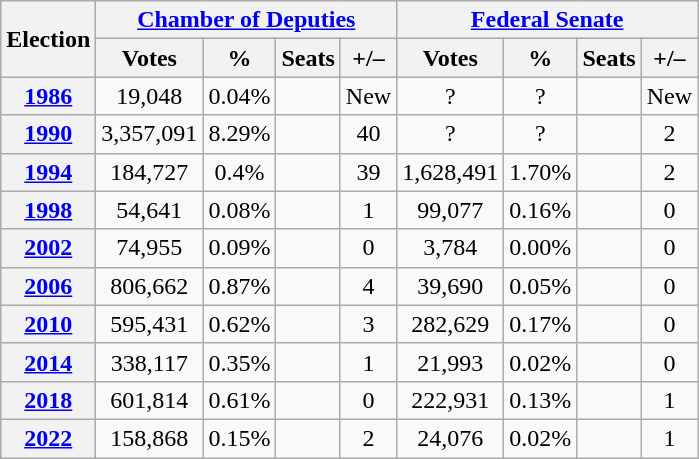<table class=wikitable style=text-align:center>
<tr>
<th rowspan="2">Election</th>
<th colspan="4"><a href='#'>Chamber of Deputies</a></th>
<th colspan="4"><a href='#'>Federal Senate</a></th>
</tr>
<tr>
<th>Votes</th>
<th>%</th>
<th>Seats</th>
<th>+/–</th>
<th>Votes</th>
<th>%</th>
<th>Seats</th>
<th>+/–</th>
</tr>
<tr>
<th><a href='#'>1986</a></th>
<td>19,048</td>
<td>0.04%</td>
<td></td>
<td>New</td>
<td>?</td>
<td>?</td>
<td></td>
<td>New</td>
</tr>
<tr>
<th><a href='#'>1990</a></th>
<td>3,357,091</td>
<td>8.29%</td>
<td></td>
<td> 40</td>
<td>?</td>
<td>?</td>
<td></td>
<td> 2</td>
</tr>
<tr>
<th><a href='#'>1994</a></th>
<td>184,727</td>
<td>0.4%</td>
<td></td>
<td> 39</td>
<td>1,628,491</td>
<td>1.70%</td>
<td></td>
<td> 2</td>
</tr>
<tr>
<th><a href='#'>1998</a></th>
<td>54,641</td>
<td>0.08%</td>
<td></td>
<td> 1</td>
<td>99,077</td>
<td>0.16%</td>
<td></td>
<td> 0</td>
</tr>
<tr>
<th><a href='#'>2002</a></th>
<td>74,955</td>
<td>0.09%</td>
<td></td>
<td> 0</td>
<td>3,784</td>
<td>0.00%</td>
<td></td>
<td> 0</td>
</tr>
<tr>
<th><a href='#'>2006</a></th>
<td>806,662</td>
<td>0.87%</td>
<td></td>
<td> 4</td>
<td>39,690</td>
<td>0.05%</td>
<td></td>
<td> 0</td>
</tr>
<tr>
<th><a href='#'>2010</a></th>
<td>595,431</td>
<td>0.62%</td>
<td></td>
<td> 3</td>
<td>282,629</td>
<td>0.17%</td>
<td></td>
<td> 0</td>
</tr>
<tr>
<th><a href='#'>2014</a></th>
<td>338,117</td>
<td>0.35%</td>
<td></td>
<td> 1</td>
<td>21,993</td>
<td>0.02%</td>
<td></td>
<td> 0</td>
</tr>
<tr>
<th><a href='#'>2018</a></th>
<td>601,814</td>
<td>0.61%</td>
<td></td>
<td> 0</td>
<td>222,931</td>
<td>0.13%</td>
<td></td>
<td> 1</td>
</tr>
<tr>
<th><a href='#'>2022</a></th>
<td>158,868</td>
<td>0.15%</td>
<td></td>
<td> 2</td>
<td>24,076</td>
<td>0.02%</td>
<td></td>
<td> 1</td>
</tr>
</table>
